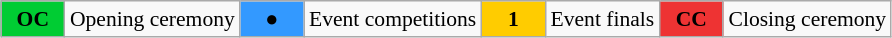<table class="wikitable" style="margin:0.5em auto; font-size:90%; position:relative">
<tr>
<td style="width:2.5em; background:#00cc33; text-align:center"><strong>OC</strong></td>
<td>Opening ceremony</td>
<td style="width:2.5em; background:#3399ff; text-align:center">●</td>
<td>Event competitions</td>
<td style="width:2.5em; background:#ffcc00; text-align:center"><strong>1</strong></td>
<td>Event finals</td>
<td style="width:2.5em; background:#ee3333; text-align:center"><strong>CC</strong></td>
<td>Closing ceremony</td>
</tr>
</table>
